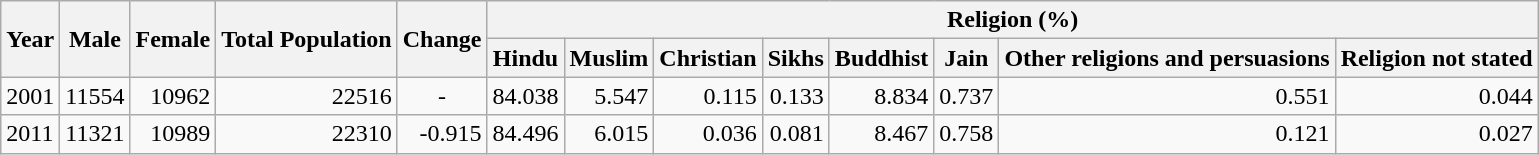<table class="wikitable">
<tr>
<th rowspan="2">Year</th>
<th rowspan="2">Male</th>
<th rowspan="2">Female</th>
<th rowspan="2">Total Population</th>
<th rowspan="2">Change</th>
<th colspan="8">Religion (%)</th>
</tr>
<tr>
<th>Hindu</th>
<th>Muslim</th>
<th>Christian</th>
<th>Sikhs</th>
<th>Buddhist</th>
<th>Jain</th>
<th>Other religions and persuasions</th>
<th>Religion not stated</th>
</tr>
<tr>
<td>2001</td>
<td style="text-align:right;">11554</td>
<td style="text-align:right;">10962</td>
<td style="text-align:right;">22516</td>
<td style="text-align:center;">-</td>
<td style="text-align:right;">84.038</td>
<td style="text-align:right;">5.547</td>
<td style="text-align:right;">0.115</td>
<td style="text-align:right;">0.133</td>
<td style="text-align:right;">8.834</td>
<td style="text-align:right;">0.737</td>
<td style="text-align:right;">0.551</td>
<td style="text-align:right;">0.044</td>
</tr>
<tr>
<td>2011</td>
<td style="text-align:right;">11321</td>
<td style="text-align:right;">10989</td>
<td style="text-align:right;">22310</td>
<td style="text-align:right;">-0.915</td>
<td style="text-align:right;">84.496</td>
<td style="text-align:right;">6.015</td>
<td style="text-align:right;">0.036</td>
<td style="text-align:right;">0.081</td>
<td style="text-align:right;">8.467</td>
<td style="text-align:right;">0.758</td>
<td style="text-align:right;">0.121</td>
<td style="text-align:right;">0.027</td>
</tr>
</table>
